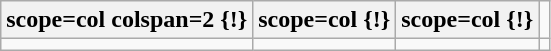<table class="wikitable">
<tr>
<th>scope=col colspan=2 {!} </th>
<th>scope=col {!} </th>
<th>scope=col {!} </th>
</tr>
<tr>
<td></td>
<td></td>
<td></td>
<td></td>
</tr>
</table>
